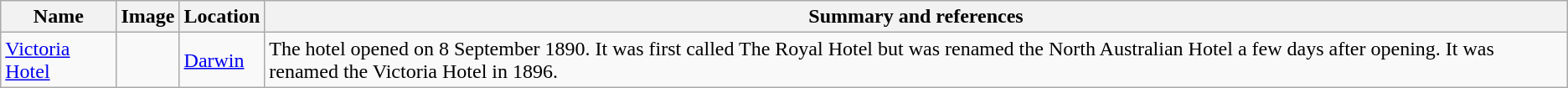<table class="wikitable">
<tr>
<th>Name</th>
<th>Image</th>
<th>Location</th>
<th>Summary and references</th>
</tr>
<tr>
<td><a href='#'>Victoria Hotel</a></td>
<td></td>
<td><a href='#'>Darwin</a></td>
<td>The hotel opened on 8 September 1890. It was first called The Royal Hotel but was renamed the North Australian Hotel a few days after opening. It was renamed the Victoria Hotel in 1896.</td>
</tr>
</table>
